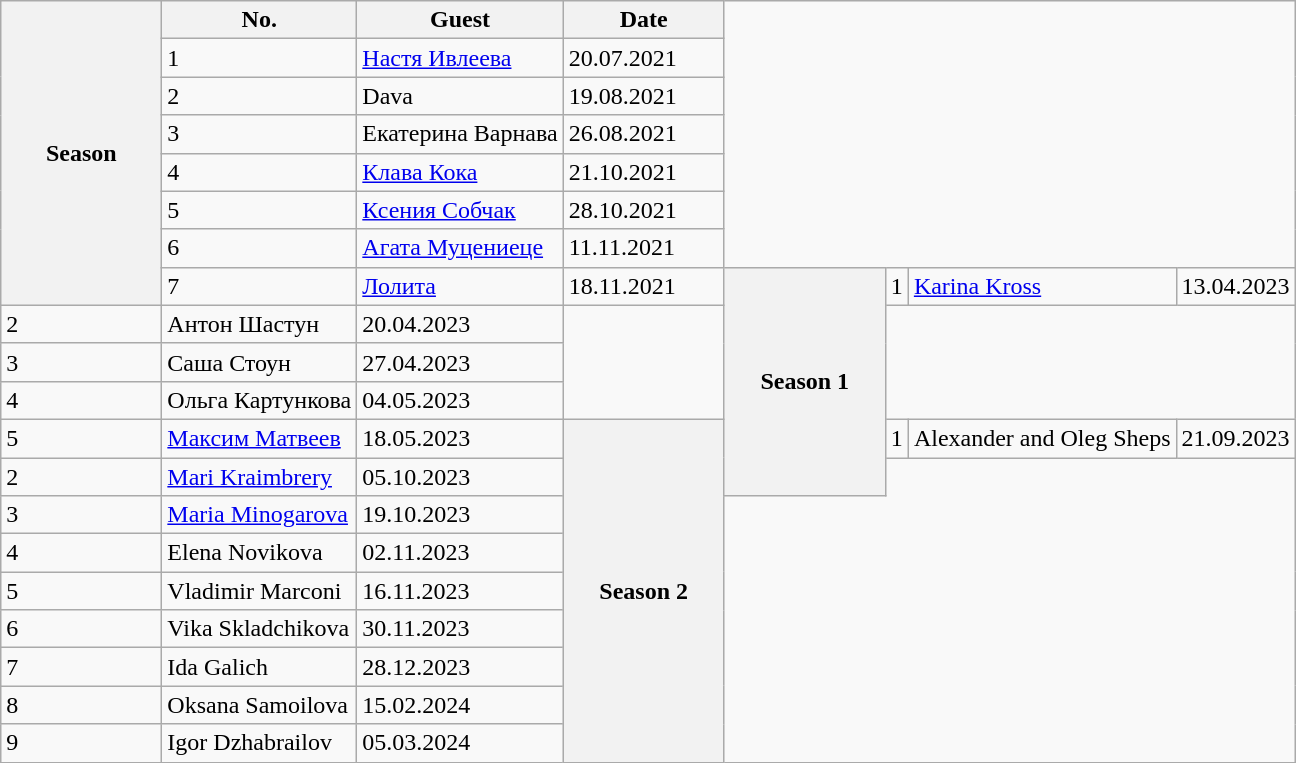<table class="wikitable collapsible collapsed">
<tr>
<th rowspan="8" width="100">Season</th>
<th>No.</th>
<th>Guest</th>
<th>Date</th>
</tr>
<tr>
<td>1</td>
<td><a href='#'>Настя Ивлеева</a></td>
<td>20.07.2021</td>
</tr>
<tr>
<td>2</td>
<td>Dava</td>
<td>19.08.2021</td>
</tr>
<tr>
<td>3</td>
<td>Екатерина Варнава</td>
<td>26.08.2021</td>
</tr>
<tr>
<td>4</td>
<td><a href='#'>Клава Кока</a></td>
<td>21.10.2021</td>
</tr>
<tr>
<td>5</td>
<td><a href='#'>Ксения Собчак</a></td>
<td>28.10.2021</td>
</tr>
<tr>
<td>6</td>
<td><a href='#'>Агата Муцениеце</a></td>
<td>11.11.2021</td>
</tr>
<tr>
<td>7</td>
<td><a href='#'>Лолита</a></td>
<td>18.11.2021</td>
<th rowspan="6" width="100">Season 1</th>
<td>1</td>
<td><a href='#'>Karina Kross</a></td>
<td>13.04.2023</td>
</tr>
<tr>
<td>2</td>
<td>Антон Шастун</td>
<td>20.04.2023</td>
</tr>
<tr>
<td>3</td>
<td>Саша Стоун</td>
<td>27.04.2023</td>
</tr>
<tr>
<td>4</td>
<td>Ольга Картункова</td>
<td>04.05.2023</td>
</tr>
<tr>
<td>5</td>
<td><a href='#'>Максим Матвеев</a></td>
<td>18.05.2023</td>
<th rowspan="9" width="100">Season 2</th>
<td>1</td>
<td>Alexander and Oleg Sheps</td>
<td>21.09.2023</td>
</tr>
<tr>
<td>2</td>
<td><a href='#'>Mari Kraimbrery</a></td>
<td>05.10.2023</td>
</tr>
<tr>
<td>3</td>
<td><a href='#'>Maria Minogarova</a></td>
<td>19.10.2023</td>
</tr>
<tr>
<td>4</td>
<td>Elena Novikova</td>
<td>02.11.2023</td>
</tr>
<tr>
<td>5</td>
<td>Vladimir Marconi</td>
<td>16.11.2023</td>
</tr>
<tr>
<td>6</td>
<td>Vika Skladchikova</td>
<td>30.11.2023</td>
</tr>
<tr>
<td>7</td>
<td>Ida Galich</td>
<td>28.12.2023</td>
</tr>
<tr>
<td>8</td>
<td>Oksana Samoilova</td>
<td>15.02.2024</td>
</tr>
<tr>
<td>9</td>
<td>Igor Dzhabrailov</td>
<td>05.03.2024</td>
</tr>
</table>
